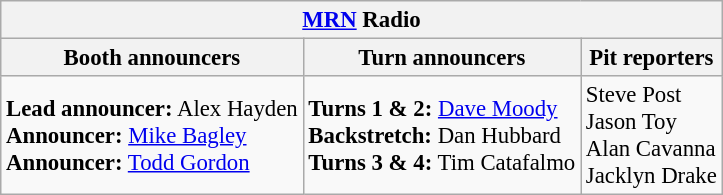<table class="wikitable" style="font-size: 95%">
<tr>
<th colspan="3"><a href='#'>MRN</a> Radio</th>
</tr>
<tr>
<th>Booth announcers</th>
<th>Turn announcers</th>
<th>Pit reporters</th>
</tr>
<tr>
<td><strong>Lead announcer:</strong> Alex Hayden<br><strong>Announcer:</strong> <a href='#'>Mike Bagley</a><br><strong>Announcer:</strong> <a href='#'>Todd Gordon</a></td>
<td><strong>Turns 1 & 2:</strong> <a href='#'>Dave Moody</a><br><strong>Backstretch:</strong> Dan Hubbard<br><strong>Turns 3 & 4:</strong> Tim Catafalmo</td>
<td>Steve Post<br>Jason Toy<br>Alan Cavanna<br>Jacklyn Drake</td>
</tr>
</table>
